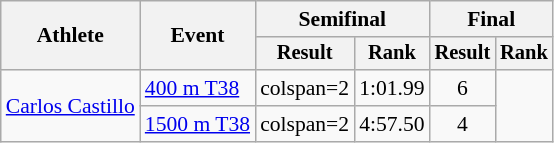<table class="wikitable" style="font-size:90%">
<tr>
<th rowspan="2">Athlete</th>
<th rowspan="2">Event</th>
<th colspan="2">Semifinal</th>
<th colspan="2">Final</th>
</tr>
<tr style="font-size:95%">
<th>Result</th>
<th>Rank</th>
<th>Result</th>
<th>Rank</th>
</tr>
<tr align=center>
<td align=left rowspan=2><a href='#'>Carlos Castillo</a></td>
<td align=left><a href='#'>400 m T38</a></td>
<td>colspan=2 </td>
<td>1:01.99</td>
<td>6</td>
</tr>
<tr align=center>
<td align=left><a href='#'>1500 m T38</a></td>
<td>colspan=2 </td>
<td>4:57.50</td>
<td>4</td>
</tr>
</table>
